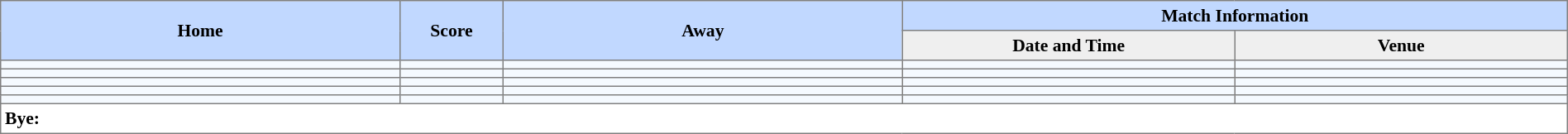<table border=1 style="border-collapse:collapse; font-size:90%; text-align:center;" cellpadding=3 cellspacing=0>
<tr bgcolor=#C1D8FF>
<th rowspan=2 width=12%>Home</th>
<th rowspan=2 width=3%>Score</th>
<th rowspan=2 width=12%>Away</th>
<th colspan=5>Match Information</th>
</tr>
<tr bgcolor=#EFEFEF>
<th width=10%>Date and Time</th>
<th width=10%>Venue</th>
</tr>
<tr bgcolor=#F5FAFF>
<td align="left"></td>
<td></td>
<td align="left"></td>
<td></td>
<td></td>
</tr>
<tr bgcolor=#F5FAFF>
<td align="left"></td>
<td></td>
<td align="left"></td>
<td></td>
<td></td>
</tr>
<tr bgcolor=#F5FAFF>
<td align="left"></td>
<td></td>
<td align="left"></td>
<td></td>
<td></td>
</tr>
<tr bgcolor=#F5FAFF>
<td align="left"></td>
<td></td>
<td align="left"></td>
<td></td>
<td></td>
</tr>
<tr bgcolor=#F5FAFF>
<td align="left"></td>
<td></td>
<td align="left"></td>
<td></td>
<td></td>
</tr>
<tr>
<td colspan="5" style="text-align:left;"><strong>Bye:</strong></td>
</tr>
</table>
